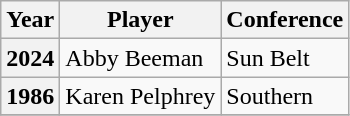<table class="wikitable" style="text-align:left">
<tr>
<th>Year</th>
<th>Player</th>
<th>Conference</th>
</tr>
<tr>
<th rowspan="1">2024</th>
<td align="left">Abby Beeman</td>
<td align="left">Sun Belt</td>
</tr>
<tr>
<th rowspan="1">1986</th>
<td align="left">Karen Pelphrey</td>
<td align="left">Southern</td>
</tr>
<tr>
</tr>
</table>
